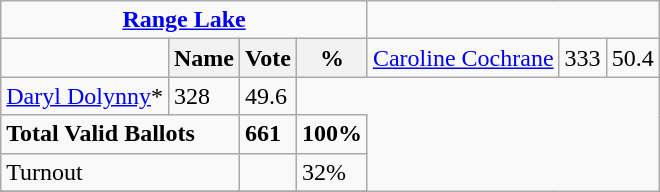<table class="wikitable">
<tr>
<td colspan=4 align=center><strong><a href='#'>Range Lake</a></strong></td>
</tr>
<tr>
<td></td>
<th><strong>Name </strong></th>
<th><strong>Vote</strong></th>
<th><strong>%</strong><br></th>
<td><a href='#'>Caroline Cochrane</a></td>
<td>333</td>
<td>50.4</td>
</tr>
<tr>
<td><a href='#'>Daryl Dolynny</a>*</td>
<td>328</td>
<td>49.6</td>
</tr>
<tr>
<td colspan=2><strong>Total Valid Ballots</strong></td>
<td><strong>661</strong></td>
<td><strong>100%</strong></td>
</tr>
<tr>
<td colspan=2>Turnout</td>
<td></td>
<td>32%</td>
</tr>
<tr>
</tr>
</table>
